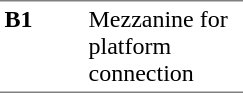<table border=0 cellspacing=0 cellpadding=3>
<tr>
<td style="border-bottom:solid 1px gray;border-top:solid 1px gray;" width=50 valign=top><strong>B1</strong></td>
<td style="border-top:solid 1px gray;border-bottom:solid 1px gray;" width=100 valign=top>Mezzanine for platform connection</td>
</tr>
</table>
